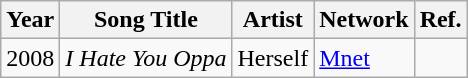<table class="wikitable">
<tr>
<th>Year</th>
<th>Song Title</th>
<th>Artist</th>
<th>Network</th>
<th>Ref.</th>
</tr>
<tr>
<td>2008</td>
<td><em>I Hate You Oppa</em></td>
<td>Herself</td>
<td><a href='#'>Mnet</a></td>
<td></td>
</tr>
</table>
